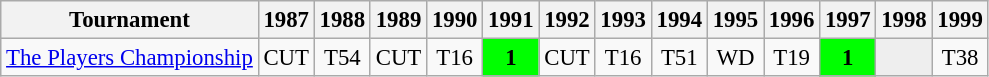<table class="wikitable" style="font-size:95%;text-align:center;">
<tr>
<th>Tournament</th>
<th>1987</th>
<th>1988</th>
<th>1989</th>
<th>1990</th>
<th>1991</th>
<th>1992</th>
<th>1993</th>
<th>1994</th>
<th>1995</th>
<th>1996</th>
<th>1997</th>
<th>1998</th>
<th>1999</th>
</tr>
<tr>
<td align=left><a href='#'>The Players Championship</a></td>
<td>CUT</td>
<td>T54</td>
<td>CUT</td>
<td>T16</td>
<td style="background:lime;"><strong>1</strong></td>
<td>CUT</td>
<td>T16</td>
<td>T51</td>
<td>WD</td>
<td>T19</td>
<td style="background:lime;"><strong>1</strong></td>
<td style="background:#eeeeee;"></td>
<td>T38</td>
</tr>
</table>
